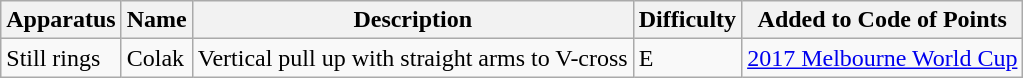<table class="wikitable">
<tr>
<th>Apparatus</th>
<th>Name</th>
<th>Description</th>
<th>Difficulty</th>
<th>Added to Code of Points</th>
</tr>
<tr>
<td>Still rings</td>
<td>Colak</td>
<td>Vertical pull up with straight arms to V-cross</td>
<td>E</td>
<td><a href='#'>2017 Melbourne World Cup</a></td>
</tr>
</table>
